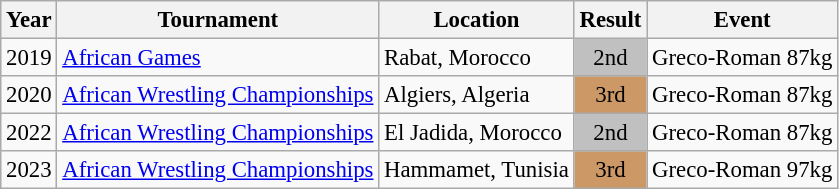<table class="wikitable" style="font-size:95%;">
<tr>
<th>Year</th>
<th>Tournament</th>
<th>Location</th>
<th>Result</th>
<th>Event</th>
</tr>
<tr>
<td>2019</td>
<td><a href='#'>African Games</a></td>
<td>Rabat, Morocco</td>
<td align="center" bgcolor="silver">2nd</td>
<td>Greco-Roman 87kg</td>
</tr>
<tr>
<td>2020</td>
<td><a href='#'>African Wrestling Championships</a></td>
<td>Algiers, Algeria</td>
<td align="center" bgcolor="cc9966">3rd</td>
<td>Greco-Roman 87kg</td>
</tr>
<tr>
<td>2022</td>
<td><a href='#'>African Wrestling Championships</a></td>
<td>El Jadida, Morocco</td>
<td align="center" bgcolor="silver">2nd</td>
<td>Greco-Roman 87kg</td>
</tr>
<tr>
<td>2023</td>
<td><a href='#'>African Wrestling Championships</a></td>
<td>Hammamet, Tunisia</td>
<td align="center" bgcolor="cc9966">3rd</td>
<td>Greco-Roman 97kg</td>
</tr>
</table>
